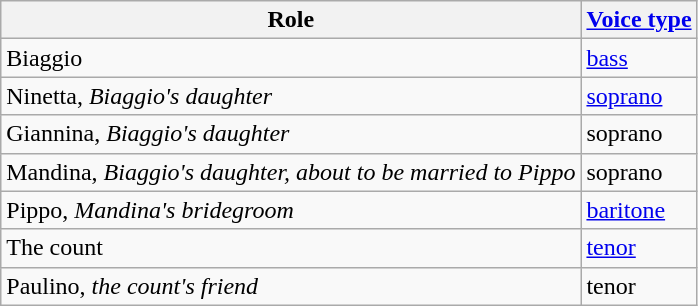<table class="wikitable">
<tr>
<th>Role</th>
<th><a href='#'>Voice type</a></th>
</tr>
<tr>
<td>Biaggio</td>
<td><a href='#'>bass</a></td>
</tr>
<tr>
<td>Ninetta, <em>Biaggio's daughter</em></td>
<td><a href='#'>soprano</a></td>
</tr>
<tr>
<td>Giannina, <em>Biaggio's daughter</em></td>
<td>soprano</td>
</tr>
<tr>
<td>Mandina, <em>Biaggio's daughter, about to be married to Pippo</em></td>
<td>soprano</td>
</tr>
<tr>
<td>Pippo, <em>Mandina's bridegroom</em></td>
<td><a href='#'>baritone</a></td>
</tr>
<tr>
<td>The count</td>
<td><a href='#'>tenor</a></td>
</tr>
<tr>
<td>Paulino, <em>the count's friend</em></td>
<td>tenor</td>
</tr>
</table>
